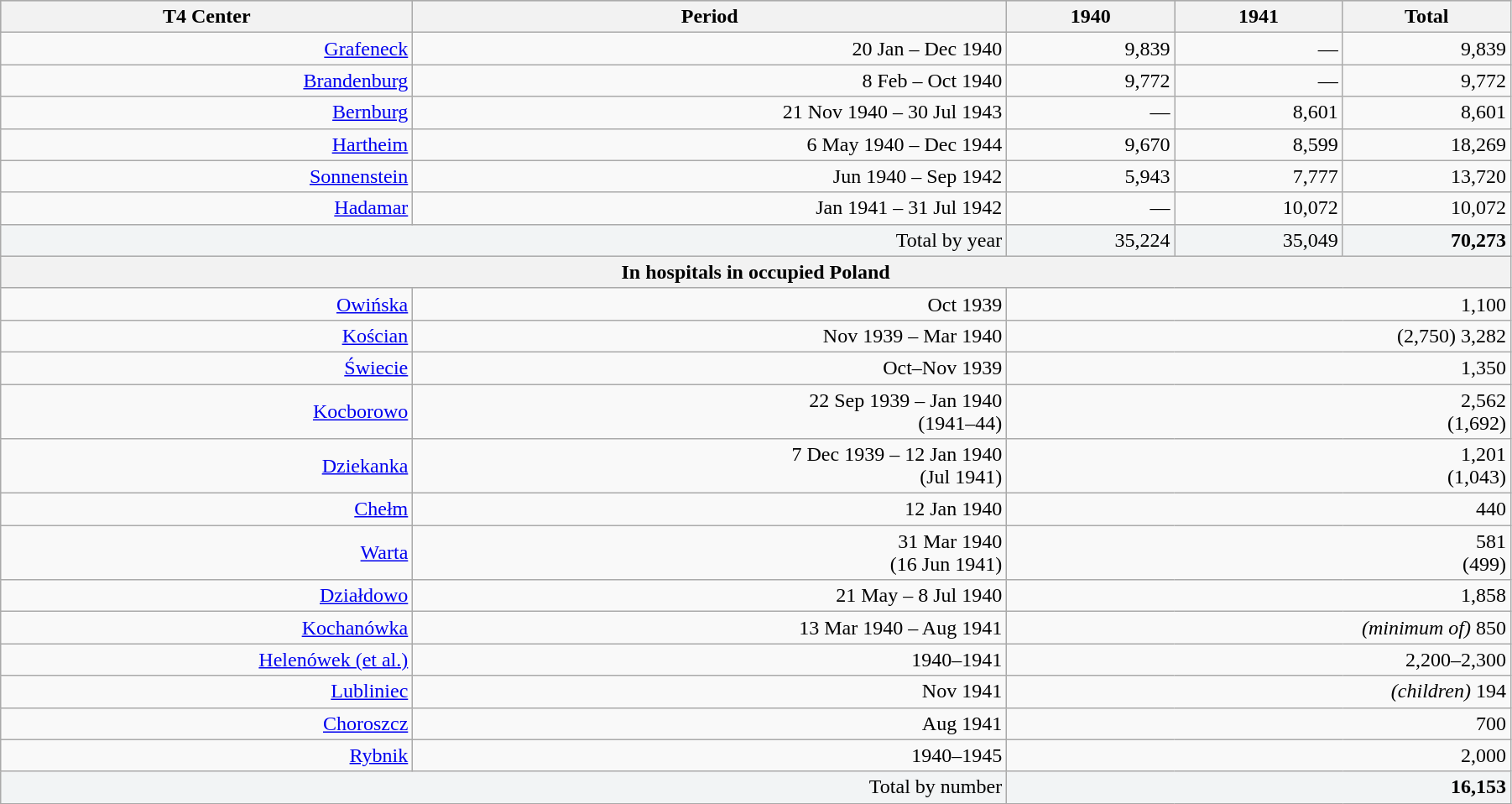<table class=wikitable style="width: 95%; white-space:nowrap; text-align:right;">
<tr style="text-align: center; background:silver" style="text-align: center;">
<th>T4 Center</th>
<th>Period</th>
<th>1940</th>
<th>1941</th>
<th>Total</th>
</tr>
<tr>
<td><a href='#'>Grafeneck</a></td>
<td>20 Jan – Dec 1940</td>
<td>9,839</td>
<td>—</td>
<td>9,839</td>
</tr>
<tr>
<td><a href='#'>Brandenburg</a></td>
<td>8 Feb – Oct 1940</td>
<td>9,772</td>
<td>—</td>
<td>9,772</td>
</tr>
<tr>
<td><a href='#'>Bernburg</a></td>
<td>21 Nov 1940 – 30 Jul 1943</td>
<td>—</td>
<td>8,601</td>
<td>8,601</td>
</tr>
<tr>
<td><a href='#'>Hartheim</a></td>
<td>6 May 1940 – Dec 1944</td>
<td>9,670</td>
<td>8,599</td>
<td>18,269</td>
</tr>
<tr>
<td><a href='#'>Sonnenstein</a></td>
<td>Jun 1940 – Sep 1942</td>
<td>5,943</td>
<td>7,777</td>
<td>13,720</td>
</tr>
<tr>
<td><a href='#'>Hadamar</a></td>
<td>Jan 1941 – 31 Jul 1942</td>
<td>—</td>
<td>10,072</td>
<td>10,072</td>
</tr>
<tr bgcolor="#F2F4F5" style=" text-align: right;">
<td colspan="2">Total by year</td>
<td>35,224</td>
<td>35,049</td>
<td><strong>70,273</strong></td>
</tr>
<tr bgcolor="#F2F4F5">
<th colspan="6">In hospitals  in occupied Poland<br></th>
</tr>
<tr>
<td><a href='#'>Owińska</a></td>
<td> Oct 1939</td>
<td colspan="3">1,100</td>
</tr>
<tr>
<td><a href='#'>Kościan</a></td>
<td> Nov 1939 – Mar 1940</td>
<td colspan="3">(2,750) 3,282</td>
</tr>
<tr>
<td><a href='#'>Świecie</a></td>
<td> Oct–Nov 1939</td>
<td colspan="3">1,350</td>
</tr>
<tr>
<td><a href='#'>Kocborowo</a></td>
<td> 22 Sep 1939 – Jan 1940 <br>(1941–44)</td>
<td colspan="3">2,562<br>  (1,692)</td>
</tr>
<tr>
<td><a href='#'>Dziekanka</a></td>
<td> 7 Dec 1939 – 12 Jan 1940 <br>(Jul 1941)</td>
<td colspan="3">1,201<br> (1,043)</td>
</tr>
<tr>
<td><a href='#'>Chełm</a></td>
<td> 12 Jan 1940</td>
<td colspan="3">440</td>
</tr>
<tr>
<td><a href='#'>Warta</a></td>
<td> 31 Mar 1940 <br>(16 Jun 1941)</td>
<td colspan="3">581<br> (499)</td>
</tr>
<tr>
<td><a href='#'>Działdowo</a></td>
<td> 21 May – 8 Jul 1940</td>
<td colspan="3">1,858</td>
</tr>
<tr>
<td><a href='#'>Kochanówka</a></td>
<td> 13 Mar 1940 – Aug 1941</td>
<td colspan="3"><em>(minimum of)</em> 850</td>
</tr>
<tr>
<td><a href='#'>Helenówek (et al.)</a></td>
<td> 1940–1941</td>
<td colspan="3">2,200–2,300</td>
</tr>
<tr>
<td><a href='#'>Lubliniec</a></td>
<td> Nov 1941</td>
<td colspan="3"><em>(children)</em> 194</td>
</tr>
<tr>
<td><a href='#'>Choroszcz</a></td>
<td> Aug 1941</td>
<td colspan="3">700</td>
</tr>
<tr>
<td><a href='#'>Rybnik</a></td>
<td> 1940–1945</td>
<td colspan="3">2,000</td>
</tr>
<tr bgcolor="#F2F4F5" style=" text-align: right;">
<td colspan="2">Total by number</td>
<td colspan="3"><strong> 16,153</strong></td>
</tr>
</table>
